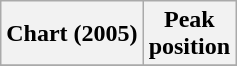<table class="wikitable plainrowheaders" style="text-align:center">
<tr>
<th scope="col">Chart (2005)</th>
<th scope="col">Peak<br>position</th>
</tr>
<tr>
</tr>
</table>
